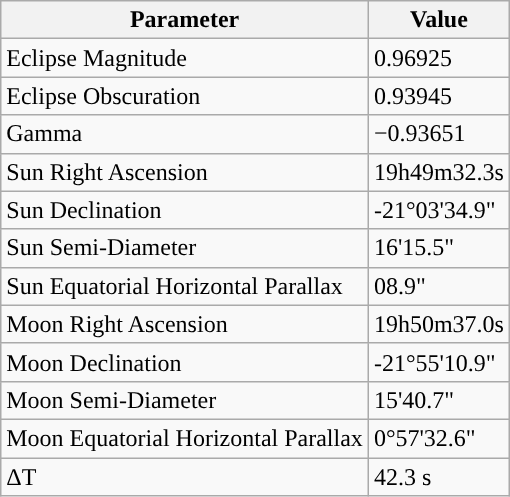<table class="wikitable">
<tr>
<th>Parameter</th>
<th>Value</th>
</tr>
<tr>
<td>Eclipse Magnitude</td>
<td>0.96925</td>
</tr>
<tr>
<td>Eclipse Obscuration</td>
<td>0.93945</td>
</tr>
<tr>
<td>Gamma</td>
<td>−0.93651</td>
</tr>
<tr>
<td>Sun Right Ascension</td>
<td>19h49m32.3s</td>
</tr>
<tr>
<td>Sun Declination</td>
<td>-21°03'34.9"</td>
</tr>
<tr>
<td>Sun Semi-Diameter</td>
<td>16'15.5"</td>
</tr>
<tr>
<td>Sun Equatorial Horizontal Parallax</td>
<td>08.9"</td>
</tr>
<tr>
<td>Moon Right Ascension</td>
<td>19h50m37.0s</td>
</tr>
<tr>
<td>Moon Declination</td>
<td>-21°55'10.9"</td>
</tr>
<tr>
<td>Moon Semi-Diameter</td>
<td>15'40.7"</td>
</tr>
<tr>
<td>Moon Equatorial Horizontal Parallax</td>
<td>0°57'32.6"</td>
</tr>
<tr>
<td>ΔT</td>
<td>42.3 s</td>
</tr>
</table>
